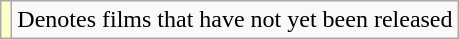<table class="wikitable">
<tr>
<td style="background:#ffc;"></td>
<td>Denotes films that have not yet been released</td>
</tr>
</table>
